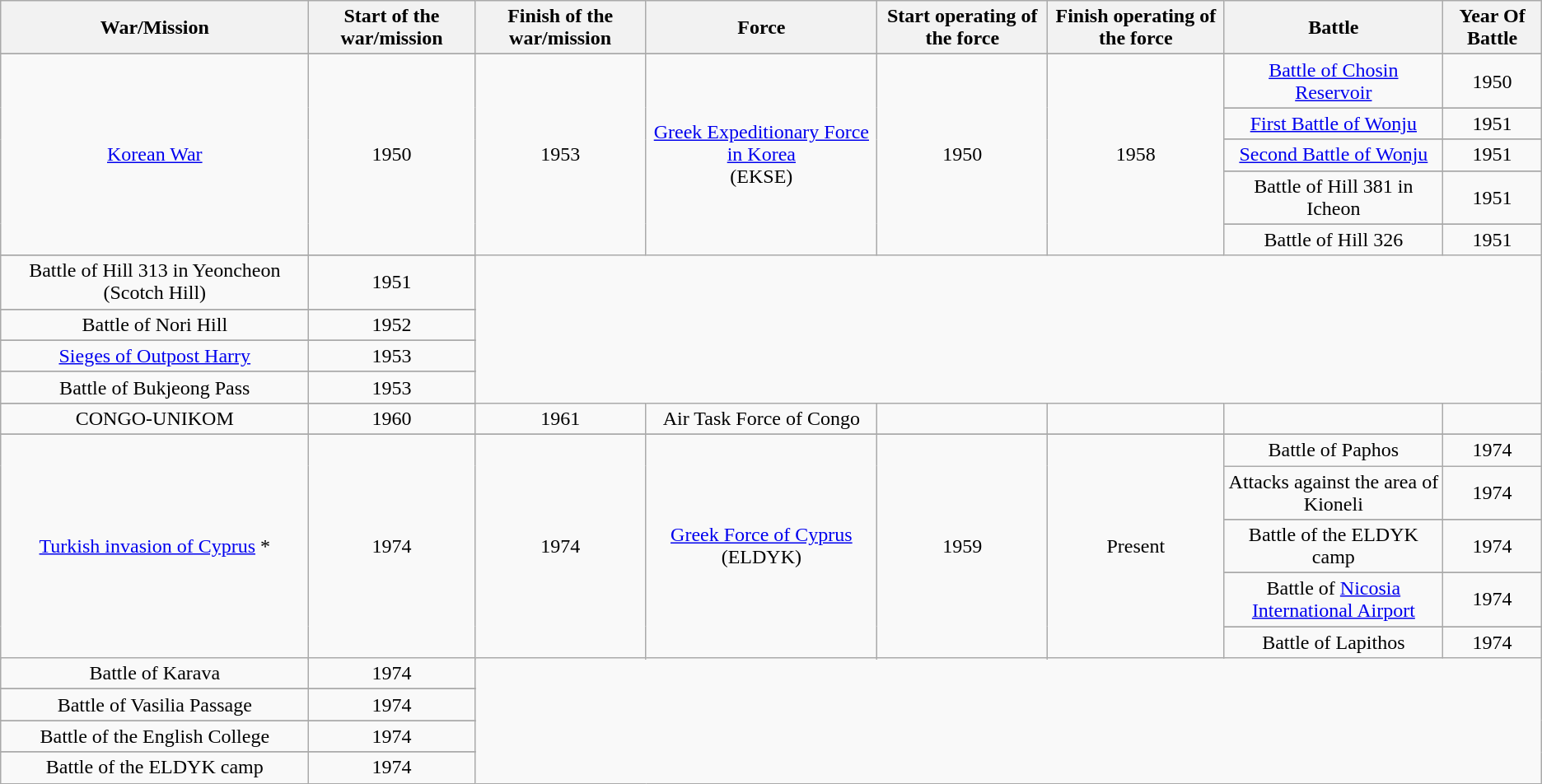<table class="wikitable" style="text-align:center">
<tr>
<th class="unsortable" width="20%">War/Mission</th>
<th>Start of the war/mission</th>
<th>Finish of the war/mission</th>
<th class="unsortable" width="15%">Force</th>
<th>Start operating of the force</th>
<th>Finish operating of the force</th>
<th class="unsortable">Battle</th>
<th>Year Of Battle</th>
</tr>
<tr>
</tr>
<tr>
<td rowspan=9><a href='#'>Korean War</a></td>
<td rowspan=9>1950</td>
<td rowspan=9>1953</td>
<td rowspan=9><a href='#'>Greek Expeditionary Force in Korea</a> <br>(EKSE)</td>
<td rowspan=9>1950</td>
<td rowspan=9>1958</td>
<td><a href='#'>Battle of Chosin Reservoir</a></td>
<td>1950</td>
</tr>
<tr>
</tr>
<tr>
<td><a href='#'>First Battle of Wonju</a></td>
<td>1951</td>
</tr>
<tr>
</tr>
<tr>
<td><a href='#'>Second Battle of Wonju</a></td>
<td>1951</td>
</tr>
<tr>
</tr>
<tr>
<td>Battle of Hill 381 in Icheon</td>
<td>1951</td>
</tr>
<tr>
</tr>
<tr>
<td>Battle of Hill 326</td>
<td>1951</td>
</tr>
<tr>
</tr>
<tr>
<td>Battle of Hill 313 in Yeoncheon (Scotch Hill)</td>
<td>1951</td>
</tr>
<tr>
</tr>
<tr>
<td>Battle of Nori Hill</td>
<td>1952</td>
</tr>
<tr>
</tr>
<tr>
<td><a href='#'>Sieges of Outpost Harry</a></td>
<td>1953</td>
</tr>
<tr>
</tr>
<tr>
<td>Battle of Bukjeong Pass</td>
<td>1953</td>
</tr>
<tr>
</tr>
<tr>
<td>CONGO-UNIKOM</td>
<td>1960</td>
<td>1961</td>
<td>Air Task Force of Congo</td>
<td></td>
<td></td>
<td></td>
<td></td>
</tr>
<tr>
</tr>
<tr>
<td rowspan=9><a href='#'>Turkish invasion of Cyprus</a> <span> * </span></td>
<td rowspan=9>1974</td>
<td rowspan=9>1974</td>
<td rowspan=9><a href='#'>Greek Force of Cyprus</a> (ELDYK)</td>
<td rowspan=9>1959</td>
<td rowspan=9>Present</td>
<td>Battle of Paphos</td>
<td>1974</td>
</tr>
<tr>
<td>Attacks against the area of Kioneli</td>
<td>1974</td>
</tr>
<tr>
</tr>
<tr>
<td>Battle of the ELDYK camp</td>
<td>1974</td>
</tr>
<tr>
</tr>
<tr>
<td>Battle of <a href='#'>Nicosia International Airport</a></td>
<td>1974</td>
</tr>
<tr>
</tr>
<tr>
<td>Battle of Lapithos</td>
<td>1974</td>
</tr>
<tr>
</tr>
<tr>
<td>Battle of Karava</td>
<td>1974</td>
</tr>
<tr>
</tr>
<tr>
<td>Battle of Vasilia Passage</td>
<td>1974</td>
</tr>
<tr>
</tr>
<tr>
<td>Battle of the English College</td>
<td>1974</td>
</tr>
<tr>
</tr>
<tr>
<td>Battle of the ELDYK camp</td>
<td>1974</td>
</tr>
</table>
